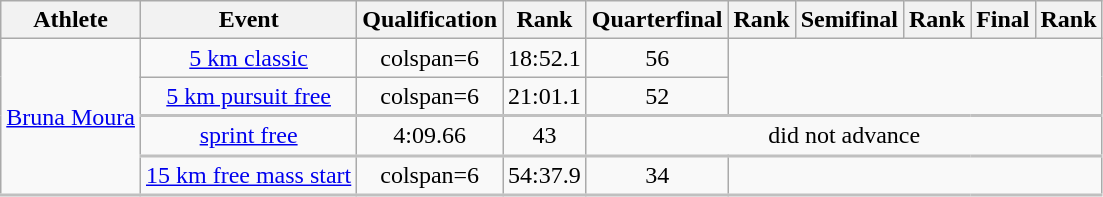<table class="wikitable" border="1">
<tr>
<th>Athlete</th>
<th>Event</th>
<th>Qualification</th>
<th>Rank</th>
<th>Quarterfinal</th>
<th>Rank</th>
<th>Semifinal</th>
<th>Rank</th>
<th>Final</th>
<th>Rank</th>
</tr>
<tr align=center>
<td align=left rowspan=4><a href='#'>Bruna Moura</a></td>
<td><a href='#'>5 km classic</a></td>
<td>colspan=6 </td>
<td>18:52.1</td>
<td>56</td>
</tr>
<tr align=center style="border-bottom:2px solid silver;">
<td><a href='#'>5 km pursuit free</a></td>
<td>colspan=6 </td>
<td>21:01.1</td>
<td>52</td>
</tr>
<tr align=center style="border-bottom:2px solid silver;">
<td><a href='#'>sprint free</a></td>
<td>4:09.66</td>
<td>43</td>
<td colspan=6>did not advance</td>
</tr>
<tr align=center style="border-bottom:2px solid silver;">
<td><a href='#'>15 km free mass start</a></td>
<td>colspan=6 </td>
<td>54:37.9</td>
<td>34</td>
</tr>
</table>
